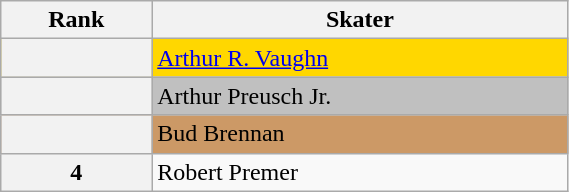<table class="wikitable unsortable" style="text-align:left; width:30%">
<tr>
<th scope="col">Rank</th>
<th scope="col">Skater</th>
</tr>
<tr bgcolor="gold">
<th scope="row"></th>
<td><a href='#'>Arthur R. Vaughn</a></td>
</tr>
<tr bgcolor="silver">
<th scope="row"></th>
<td>Arthur Preusch Jr.</td>
</tr>
<tr bgcolor="cc9966">
<th scope="row"></th>
<td>Bud Brennan</td>
</tr>
<tr>
<th scope="row">4</th>
<td>Robert Premer</td>
</tr>
</table>
